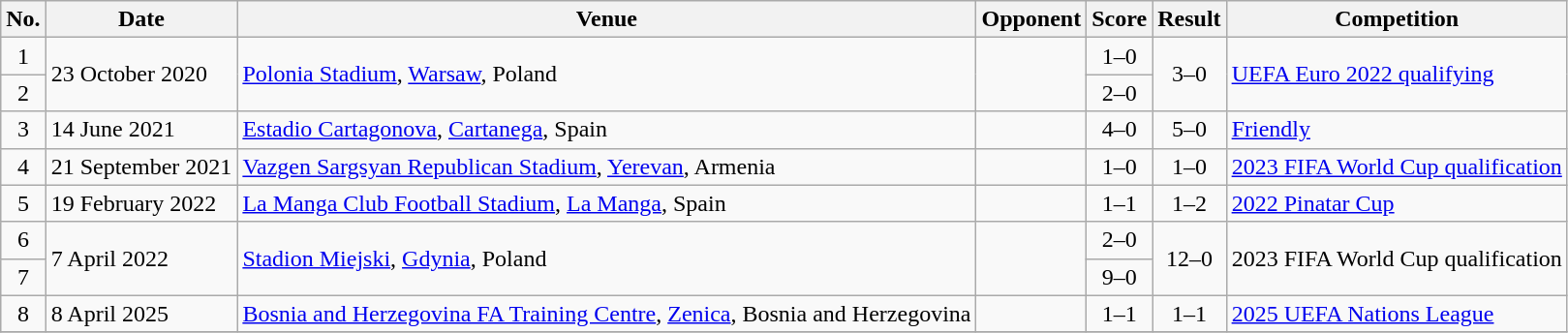<table class="wikitable sortable">
<tr>
<th>No.</th>
<th>Date</th>
<th>Venue</th>
<th>Opponent</th>
<th>Score</th>
<th>Result</th>
<th>Competition</th>
</tr>
<tr>
<td align=center>1</td>
<td rowspan=2>23 October 2020</td>
<td rowspan=2><a href='#'>Polonia Stadium</a>, <a href='#'>Warsaw</a>, Poland</td>
<td rowspan=2></td>
<td align=center>1–0</td>
<td rowspan=2 align=center>3–0</td>
<td rowspan=2><a href='#'>UEFA Euro 2022 qualifying</a></td>
</tr>
<tr>
<td align=center>2</td>
<td align=center>2–0</td>
</tr>
<tr>
<td align=center>3</td>
<td>14 June 2021</td>
<td><a href='#'>Estadio Cartagonova</a>, <a href='#'>Cartanega</a>, Spain</td>
<td></td>
<td align=center>4–0</td>
<td align=center>5–0</td>
<td><a href='#'>Friendly</a></td>
</tr>
<tr>
<td align=center>4</td>
<td>21 September 2021</td>
<td><a href='#'>Vazgen Sargsyan Republican Stadium</a>, <a href='#'>Yerevan</a>, Armenia</td>
<td></td>
<td align=center>1–0</td>
<td align=center>1–0</td>
<td><a href='#'>2023 FIFA World Cup qualification</a></td>
</tr>
<tr>
<td align=center>5</td>
<td>19 February 2022</td>
<td><a href='#'>La Manga Club Football Stadium</a>, <a href='#'>La Manga</a>, Spain</td>
<td></td>
<td align=center>1–1</td>
<td align=center>1–2</td>
<td><a href='#'>2022 Pinatar Cup</a></td>
</tr>
<tr>
<td align=center>6</td>
<td rowspan=2>7 April 2022</td>
<td rowspan=2><a href='#'>Stadion Miejski</a>, <a href='#'>Gdynia</a>, Poland</td>
<td rowspan=2></td>
<td align=center>2–0</td>
<td rowspan=2 align=center>12–0</td>
<td rowspan=2>2023 FIFA World Cup qualification</td>
</tr>
<tr>
<td align=center>7</td>
<td align=center>9–0</td>
</tr>
<tr>
<td align=center>8</td>
<td>8 April 2025</td>
<td><a href='#'>Bosnia and Herzegovina FA Training Centre</a>, <a href='#'>Zenica</a>, Bosnia and Herzegovina</td>
<td></td>
<td align=center>1–1</td>
<td align=center>1–1</td>
<td><a href='#'>2025 UEFA Nations League</a></td>
</tr>
<tr>
</tr>
</table>
